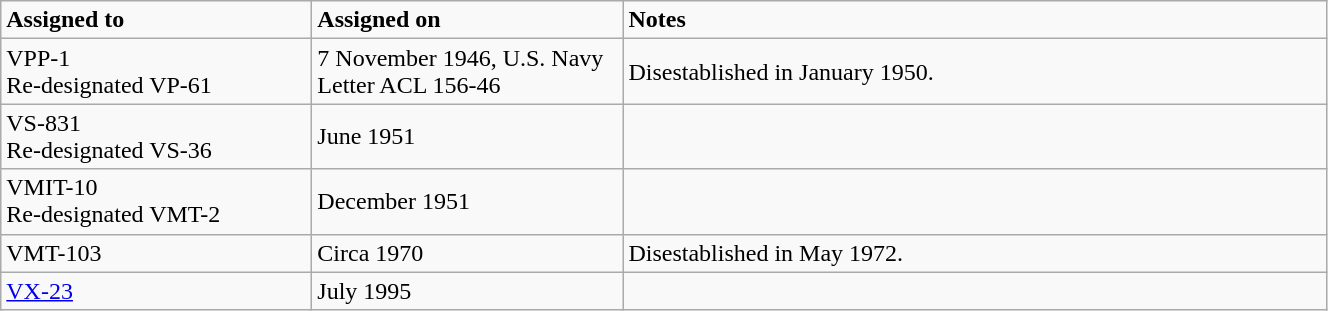<table class="wikitable" style="width: 70%;">
<tr>
<td style="width: 200px;"><strong>Assigned to</strong></td>
<td style="width: 200px;"><strong>Assigned on</strong></td>
<td><strong>Notes</strong></td>
</tr>
<tr>
<td>VPP-1<br>Re-designated VP-61</td>
<td>7 November 1946, U.S. Navy Letter ACL 156-46</td>
<td>Disestablished in January 1950.</td>
</tr>
<tr>
<td>VS-831<br>Re-designated VS-36</td>
<td>June 1951</td>
<td></td>
</tr>
<tr>
<td>VMIT-10<br>Re-designated VMT-2</td>
<td>December 1951</td>
<td></td>
</tr>
<tr>
<td>VMT-103</td>
<td>Circa 1970</td>
<td>Disestablished in May 1972.</td>
</tr>
<tr>
<td><a href='#'>VX-23</a></td>
<td>July 1995</td>
<td></td>
</tr>
</table>
